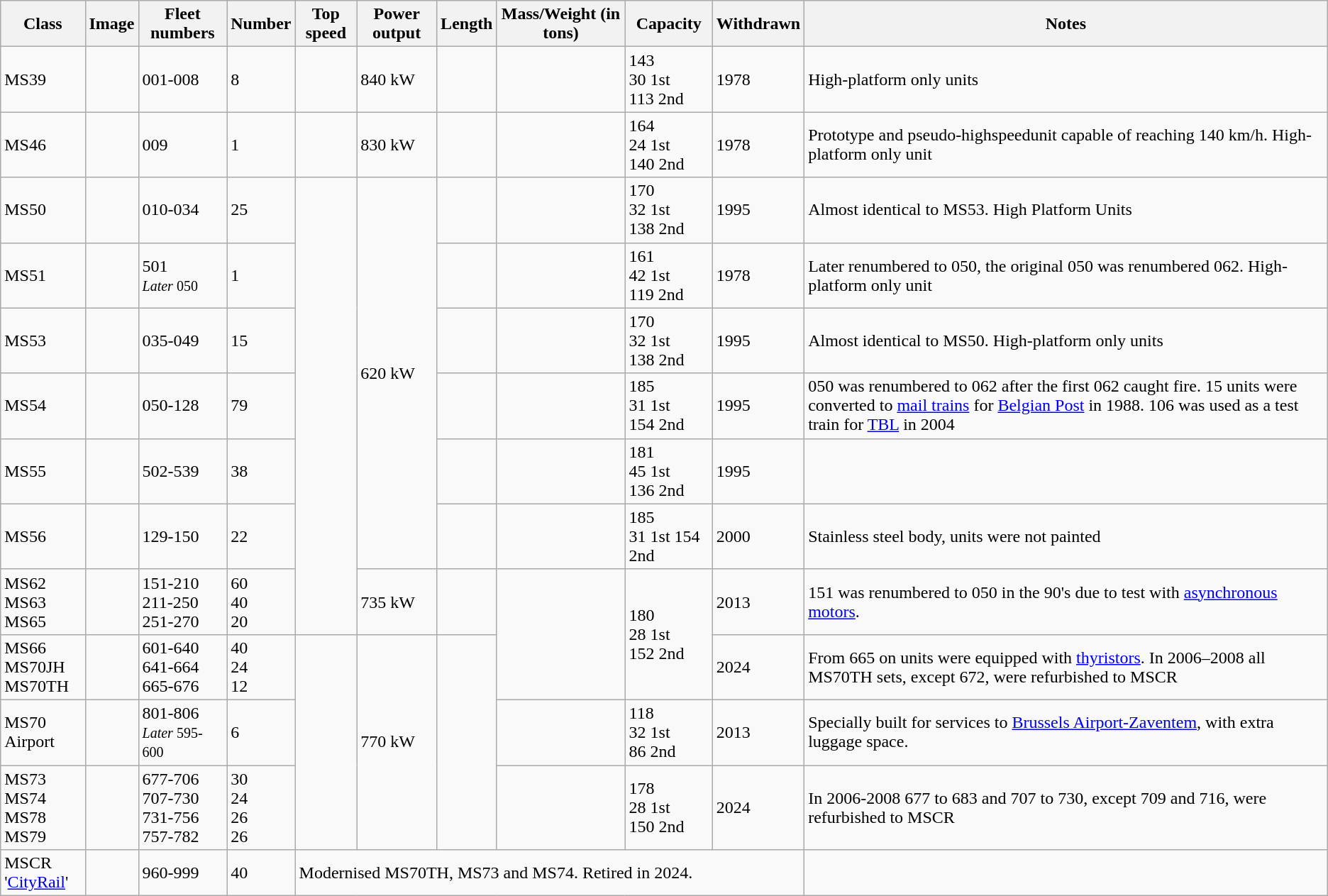<table class="wikitable">
<tr>
<th>Class</th>
<th>Image</th>
<th>Fleet numbers</th>
<th>Number</th>
<th>Top speed</th>
<th>Power output</th>
<th>Length</th>
<th>Mass/Weight (in tons)</th>
<th>Capacity</th>
<th>Withdrawn</th>
<th>Notes</th>
</tr>
<tr>
<td>MS39</td>
<td></td>
<td>001-008</td>
<td>8</td>
<td></td>
<td>840 kW</td>
<td></td>
<td></td>
<td>143<br>30 1st<br>113 2nd</td>
<td>1978</td>
<td>High-platform only units</td>
</tr>
<tr>
<td>MS46</td>
<td></td>
<td>009</td>
<td>1</td>
<td></td>
<td>830 kW</td>
<td></td>
<td></td>
<td>164<br>24 1st<br>140 2nd</td>
<td>1978</td>
<td>Prototype and pseudo-highspeedunit capable of reaching 140 km/h. High-platform only unit</td>
</tr>
<tr>
<td>MS50</td>
<td></td>
<td>010-034</td>
<td>25</td>
<td rowspan="7"></td>
<td rowspan="6">620 kW</td>
<td></td>
<td></td>
<td>170<br>32 1st<br>138 2nd</td>
<td>1995</td>
<td>Almost identical to MS53. High Platform Units</td>
</tr>
<tr>
<td>MS51</td>
<td></td>
<td>501<br><small><em>Later</em> 050</small></td>
<td>1</td>
<td></td>
<td></td>
<td>161<br>42 1st<br>119 2nd</td>
<td>1978</td>
<td>Later renumbered to 050, the original 050 was renumbered 062. High-platform only unit</td>
</tr>
<tr>
<td>MS53</td>
<td></td>
<td>035-049</td>
<td>15</td>
<td></td>
<td></td>
<td>170<br>32 1st<br>138 2nd</td>
<td>1995</td>
<td>Almost identical to MS50. High-platform only units</td>
</tr>
<tr>
<td>MS54</td>
<td></td>
<td>050-128</td>
<td>79</td>
<td></td>
<td></td>
<td>185<br>31 1st<br>154 2nd</td>
<td>1995</td>
<td>050 was renumbered to 062 after the first 062 caught fire. 15 units were converted to <a href='#'>mail trains</a> for <a href='#'>Belgian Post</a> in 1988. 106 was used as a test train for <a href='#'>TBL</a> in 2004</td>
</tr>
<tr>
<td>MS55</td>
<td></td>
<td>502-539</td>
<td>38</td>
<td></td>
<td></td>
<td>181<br>45 1st<br>136 2nd</td>
<td>1995</td>
<td></td>
</tr>
<tr>
<td>MS56</td>
<td></td>
<td>129-150</td>
<td>22</td>
<td></td>
<td></td>
<td>185<br>31 1st
154 2nd</td>
<td>2000</td>
<td>Stainless steel body, units were not painted</td>
</tr>
<tr>
<td>MS62<br>MS63<br>MS65</td>
<td></td>
<td>151-210<br>211-250<br>251-270</td>
<td>60<br>40<br>20</td>
<td>735 kW</td>
<td></td>
<td rowspan="2"></td>
<td rowspan="2">180<br>28 1st<br>152 2nd</td>
<td>2013</td>
<td>151 was renumbered to 050 in the 90's due to test with <a href='#'>asynchronous motors</a>.</td>
</tr>
<tr>
<td>MS66<br>MS70JH<br>MS70TH</td>
<td></td>
<td>601-640<br>641-664<br>665-676</td>
<td>40<br>24<br>12</td>
<td rowspan="3"></td>
<td rowspan="3">770 kW</td>
<td rowspan="3"></td>
<td>2024</td>
<td>From 665 on units were equipped with <a href='#'>thyristors</a>. In 2006–2008 all MS70TH sets, except 672, were refurbished to MSCR</td>
</tr>
<tr>
<td>MS70 Airport</td>
<td></td>
<td>801-806<br><small><em>Later</em> 595-600</small></td>
<td>6</td>
<td></td>
<td>118<br>32 1st<br>86 2nd</td>
<td>2013</td>
<td>Specially built for services to <a href='#'>Brussels Airport-Zaventem</a>, with extra luggage space.</td>
</tr>
<tr>
<td>MS73<br>MS74<br>MS78<br>MS79</td>
<td></td>
<td>677-706<br>707-730<br>731-756<br>757-782</td>
<td>30<br>24<br>26<br>26</td>
<td></td>
<td>178<br>28 1st<br>150 2nd</td>
<td>2024</td>
<td>In 2006-2008 677 to 683 and 707 to 730, except 709 and 716, were refurbished to MSCR</td>
</tr>
<tr>
<td>MSCR<br>'<a href='#'>CityRail</a>'</td>
<td></td>
<td>960-999</td>
<td>40</td>
<td colspan="6">Modernised MS70TH, MS73 and MS74. Retired in 2024.</td>
<td></td>
</tr>
</table>
